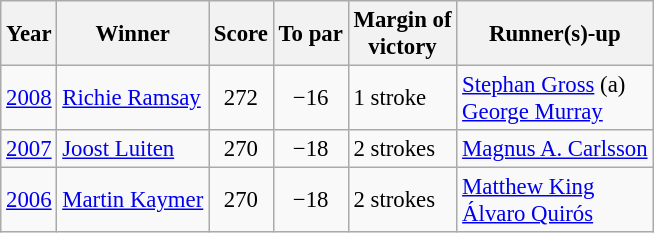<table class=wikitable style="font-size:95%">
<tr>
<th>Year</th>
<th>Winner</th>
<th>Score</th>
<th>To par</th>
<th>Margin of<br>victory</th>
<th>Runner(s)-up</th>
</tr>
<tr>
<td><a href='#'>2008</a></td>
<td> <a href='#'>Richie Ramsay</a></td>
<td align=center>272</td>
<td align=center>−16</td>
<td>1 stroke</td>
<td> <a href='#'>Stephan Gross</a> (a)<br> <a href='#'>George Murray</a></td>
</tr>
<tr>
<td><a href='#'>2007</a></td>
<td> <a href='#'>Joost Luiten</a></td>
<td align=center>270</td>
<td align=center>−18</td>
<td>2 strokes</td>
<td> <a href='#'>Magnus A. Carlsson</a></td>
</tr>
<tr>
<td><a href='#'>2006</a></td>
<td> <a href='#'>Martin Kaymer</a></td>
<td align=center>270</td>
<td align=center>−18</td>
<td>2 strokes</td>
<td> <a href='#'>Matthew King</a><br> <a href='#'>Álvaro Quirós</a></td>
</tr>
</table>
